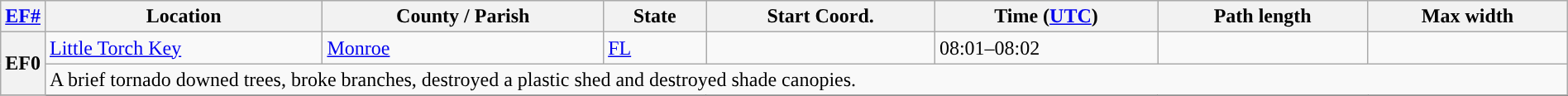<table class="wikitable sortable" style="width:100%;">
<tr>
<th scope="col" width="2%" align="center"><a href='#'>EF#</a></th>
<th scope="col" align="center" class="unsortable">Location</th>
<th scope="col" align="center" class="unsortable">County / Parish</th>
<th scope="col" align="center">State</th>
<th scope="col" align="center">Start Coord.</th>
<th scope="col" align="center">Time (<a href='#'>UTC</a>)</th>
<th scope="col" align="center">Path length</th>
<th scope="col" align="center">Max width</th>
</tr>
<tr>
<th scope="row" rowspan="2" style="background-color:#">EF0</th>
<td><a href='#'>Little Torch Key</a></td>
<td><a href='#'>Monroe</a></td>
<td><a href='#'>FL</a></td>
<td></td>
<td>08:01–08:02</td>
<td></td>
<td></td>
</tr>
<tr class="expand-child">
<td colspan="8" style=" border-bottom: 1px solid black;">A brief tornado downed trees, broke branches, destroyed a plastic shed and destroyed shade canopies.</td>
</tr>
<tr>
</tr>
</table>
